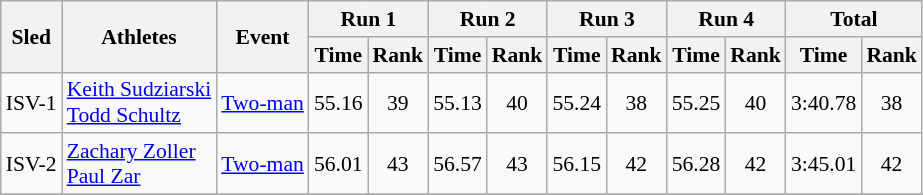<table class="wikitable" border="1" style="font-size:90%">
<tr>
<th rowspan="2">Sled</th>
<th rowspan="2">Athletes</th>
<th rowspan="2">Event</th>
<th colspan="2">Run 1</th>
<th colspan="2">Run 2</th>
<th colspan="2">Run 3</th>
<th colspan="2">Run 4</th>
<th colspan="2">Total</th>
</tr>
<tr>
<th>Time</th>
<th>Rank</th>
<th>Time</th>
<th>Rank</th>
<th>Time</th>
<th>Rank</th>
<th>Time</th>
<th>Rank</th>
<th>Time</th>
<th>Rank</th>
</tr>
<tr>
<td align="center">ISV-1</td>
<td><a href='#'>Keith Sudziarski</a><br><a href='#'>Todd Schultz</a></td>
<td><a href='#'>Two-man</a></td>
<td align="center">55.16</td>
<td align="center">39</td>
<td align="center">55.13</td>
<td align="center">40</td>
<td align="center">55.24</td>
<td align="center">38</td>
<td align="center">55.25</td>
<td align="center">40</td>
<td align="center">3:40.78</td>
<td align="center">38</td>
</tr>
<tr>
<td align="center">ISV-2</td>
<td><a href='#'>Zachary Zoller</a><br><a href='#'>Paul Zar</a></td>
<td><a href='#'>Two-man</a></td>
<td align="center">56.01</td>
<td align="center">43</td>
<td align="center">56.57</td>
<td align="center">43</td>
<td align="center">56.15</td>
<td align="center">42</td>
<td align="center">56.28</td>
<td align="center">42</td>
<td align="center">3:45.01</td>
<td align="center">42</td>
</tr>
<tr>
</tr>
</table>
